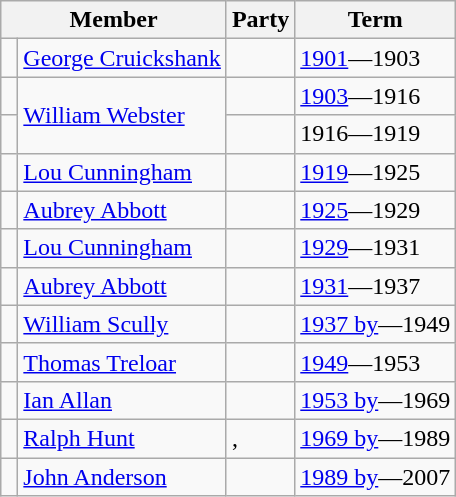<table class="wikitable">
<tr>
<th colspan="2">Member</th>
<th>Party</th>
<th>Term</th>
</tr>
<tr>
<td> </td>
<td><a href='#'>George Cruickshank</a></td>
<td></td>
<td><a href='#'>1901</a>—1903</td>
</tr>
<tr>
<td> </td>
<td rowspan="2"><a href='#'>William Webster</a></td>
<td></td>
<td><a href='#'>1903</a>—1916</td>
</tr>
<tr>
<td> </td>
<td></td>
<td>1916—1919</td>
</tr>
<tr>
<td> </td>
<td><a href='#'>Lou Cunningham</a></td>
<td></td>
<td><a href='#'>1919</a>—1925</td>
</tr>
<tr>
<td> </td>
<td><a href='#'>Aubrey Abbott</a></td>
<td></td>
<td><a href='#'>1925</a>—1929</td>
</tr>
<tr>
<td> </td>
<td><a href='#'>Lou Cunningham</a></td>
<td></td>
<td><a href='#'>1929</a>—1931</td>
</tr>
<tr>
<td> </td>
<td><a href='#'>Aubrey Abbott</a></td>
<td></td>
<td><a href='#'>1931</a>—1937</td>
</tr>
<tr>
<td> </td>
<td><a href='#'>William Scully</a></td>
<td></td>
<td><a href='#'>1937 by</a>—1949</td>
</tr>
<tr>
<td> </td>
<td><a href='#'>Thomas Treloar</a></td>
<td></td>
<td><a href='#'>1949</a>—1953</td>
</tr>
<tr>
<td> </td>
<td><a href='#'>Ian Allan</a></td>
<td></td>
<td><a href='#'>1953 by</a>—1969</td>
</tr>
<tr>
<td> </td>
<td><a href='#'>Ralph Hunt</a></td>
<td>, </td>
<td><a href='#'>1969 by</a>—1989</td>
</tr>
<tr>
<td> </td>
<td><a href='#'>John Anderson</a></td>
<td></td>
<td><a href='#'>1989 by</a>—2007</td>
</tr>
</table>
